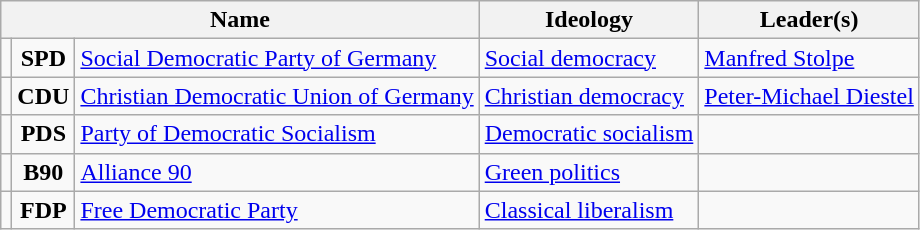<table class="wikitable">
<tr>
<th colspan=3>Name</th>
<th>Ideology</th>
<th>Leader(s)</th>
</tr>
<tr>
<td bgcolor=></td>
<td align=center><strong>SPD</strong></td>
<td><a href='#'>Social Democratic Party of Germany</a><br></td>
<td><a href='#'>Social democracy</a></td>
<td><a href='#'>Manfred Stolpe</a></td>
</tr>
<tr>
<td bgcolor=></td>
<td align=center><strong>CDU</strong></td>
<td><a href='#'>Christian Democratic Union of Germany</a><br></td>
<td><a href='#'>Christian democracy</a></td>
<td><a href='#'>Peter-Michael Diestel</a></td>
</tr>
<tr>
<td bgcolor=></td>
<td align=center><strong>PDS</strong></td>
<td><a href='#'>Party of Democratic Socialism</a><br></td>
<td><a href='#'>Democratic socialism</a></td>
<td></td>
</tr>
<tr>
<td bgcolor=></td>
<td align=center><strong>B90</strong></td>
<td><a href='#'>Alliance 90</a><br></td>
<td><a href='#'>Green politics</a></td>
<td></td>
</tr>
<tr>
<td bgcolor=></td>
<td align=center><strong>FDP</strong></td>
<td><a href='#'>Free Democratic Party</a><br></td>
<td><a href='#'>Classical liberalism</a></td>
<td></td>
</tr>
</table>
